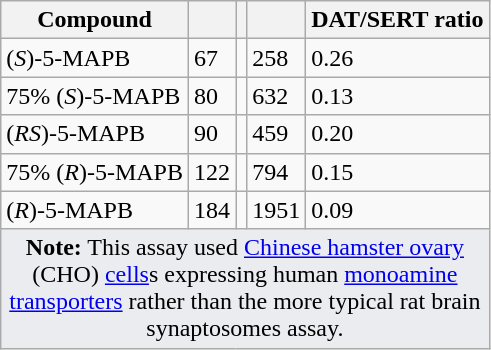<table class="wikitable">
<tr>
<th>Compound</th>
<th></th>
<th></th>
<th></th>
<th>DAT/SERT ratio</th>
</tr>
<tr>
<td>(<em>S</em>)-5-MAPB</td>
<td>67</td>
<td></td>
<td>258</td>
<td>0.26</td>
</tr>
<tr>
<td>75% (<em>S</em>)-5-MAPB</td>
<td>80</td>
<td></td>
<td>632</td>
<td>0.13</td>
</tr>
<tr>
<td>(<em>RS</em>)-5-MAPB</td>
<td>90</td>
<td></td>
<td>459</td>
<td>0.20</td>
</tr>
<tr>
<td>75% (<em>R</em>)-5-MAPB</td>
<td>122</td>
<td></td>
<td>794</td>
<td>0.15</td>
</tr>
<tr>
<td>(<em>R</em>)-5-MAPB</td>
<td>184</td>
<td></td>
<td>1951</td>
<td>0.09</td>
</tr>
<tr class="sortbottom">
<td colspan="5" style="width: 1px; background-color:#eaecf0; text-align: center;"><strong>Note:</strong> This assay used <a href='#'>Chinese hamster ovary</a> (CHO) <a href='#'>cells</a>s expressing human <a href='#'>monoamine transporters</a> rather than the more typical rat brain synaptosomes assay.</td>
</tr>
</table>
